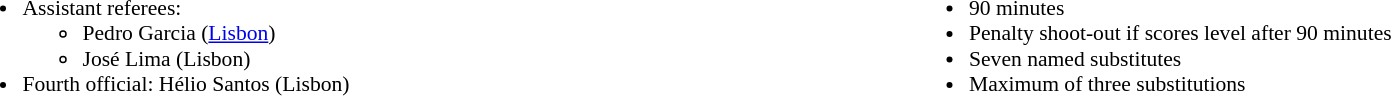<table style="width:100%; font-size:90%">
<tr>
<td style="width:50%; vertical-align:top"><br><ul><li>Assistant referees:<ul><li>Pedro Garcia (<a href='#'>Lisbon</a>)</li><li>José Lima (Lisbon)</li></ul></li><li>Fourth official: Hélio Santos (Lisbon)</li></ul></td>
<td style="width:50%; vertical-align:top"><br><ul><li>90 minutes</li><li>Penalty shoot-out if scores level after 90 minutes</li><li>Seven named substitutes</li><li>Maximum of three substitutions</li></ul></td>
</tr>
</table>
